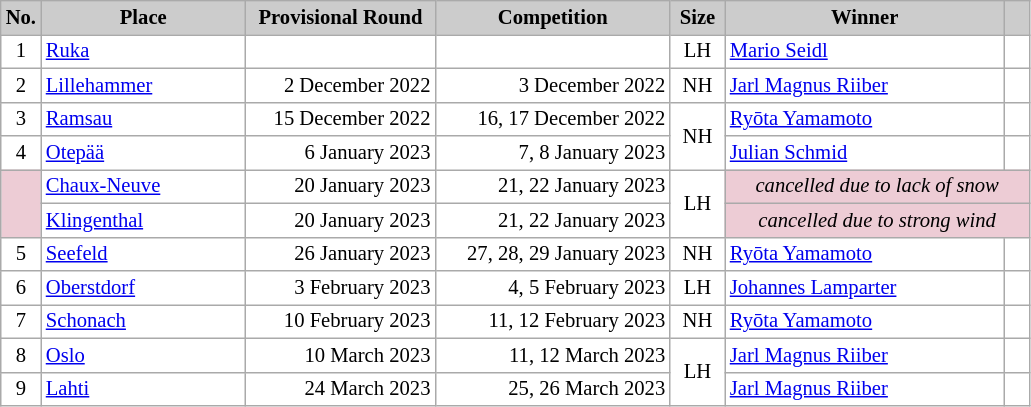<table class="wikitable plainrowheaders" style="background:#fff; font-size:86%; line-height:16px; border:grey solid 1px; border-collapse:collapse;">
<tr style="background:#ccc; text-align:center;">
<th style="background-color: #ccc;" width=20>No.</th>
<th style="background-color: #ccc;" width=130>Place</th>
<th style="background-color: #ccc;" width=120>Provisional Round</th>
<th style="background-color: #ccc;" width=150>Competition</th>
<th style="background-color: #ccc;" width=30>Size</th>
<th style="background-color: #ccc;" width=180>Winner</th>
<th scope="col" style="background:#ccc; width:10px;"></th>
</tr>
<tr>
<td align=center>1</td>
<td> <a href='#'>Ruka</a></td>
<td align=right></td>
<td align=right></td>
<td align=center>LH</td>
<td> <a href='#'>Mario Seidl</a></td>
<td></td>
</tr>
<tr>
<td align=center>2</td>
<td> <a href='#'>Lillehammer</a></td>
<td align=right>2 December 2022</td>
<td align=right>3 December 2022</td>
<td align=center>NH</td>
<td> <a href='#'>Jarl Magnus Riiber</a></td>
<td></td>
</tr>
<tr>
<td align=center>3</td>
<td> <a href='#'>Ramsau</a></td>
<td align=right>15 December 2022</td>
<td align=right>16, 17 December 2022</td>
<td rowspan=2 align=center>NH</td>
<td> <a href='#'>Ryōta Yamamoto</a></td>
<td></td>
</tr>
<tr>
<td align=center>4</td>
<td> <a href='#'>Otepää</a></td>
<td align=right>6 January 2023</td>
<td align=right>7, 8 January 2023</td>
<td> <a href='#'>Julian Schmid</a></td>
<td></td>
</tr>
<tr>
<td rowspan=2 bgcolor="EDCCD5"></td>
<td> <a href='#'>Chaux-Neuve</a></td>
<td align=right>20 January 2023</td>
<td align=right>21, 22 January 2023</td>
<td rowspan=2 align=center>LH</td>
<td colspan=2 align=center bgcolor="EDCCD5"><em>cancelled due to lack of snow</em></td>
</tr>
<tr>
<td> <a href='#'>Klingenthal</a></td>
<td align=right>20 January 2023</td>
<td align=right>21, 22 January 2023</td>
<td colspan=2 align=center bgcolor="EDCCD5"><em>cancelled due to strong wind</em></td>
</tr>
<tr>
<td align=center>5</td>
<td> <a href='#'>Seefeld</a></td>
<td align=right>26 January 2023</td>
<td align=right>27, 28, 29 January 2023</td>
<td align=center>NH</td>
<td> <a href='#'>Ryōta Yamamoto</a></td>
<td></td>
</tr>
<tr>
<td align=center>6</td>
<td> <a href='#'>Oberstdorf</a></td>
<td align=right>3 February 2023</td>
<td align=right>4, 5 February 2023</td>
<td align=center>LH</td>
<td> <a href='#'>Johannes Lamparter</a></td>
<td></td>
</tr>
<tr>
<td align=center>7</td>
<td> <a href='#'>Schonach</a></td>
<td align=right>10 February 2023</td>
<td align=right>11, 12 February 2023</td>
<td align=center>NH</td>
<td> <a href='#'>Ryōta Yamamoto</a></td>
<td></td>
</tr>
<tr>
<td align=center>8</td>
<td> <a href='#'>Oslo</a></td>
<td align=right>10 March 2023</td>
<td align=right>11, 12 March 2023</td>
<td rowspan=2 align=center>LH</td>
<td> <a href='#'>Jarl Magnus Riiber</a></td>
<td></td>
</tr>
<tr>
<td align=center>9</td>
<td> <a href='#'>Lahti</a></td>
<td align=right>24 March 2023</td>
<td align=right>25, 26 March 2023</td>
<td> <a href='#'>Jarl Magnus Riiber</a></td>
<td></td>
</tr>
</table>
